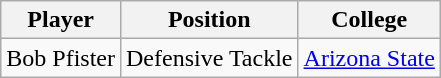<table class="wikitable">
<tr>
<th>Player</th>
<th>Position</th>
<th>College</th>
</tr>
<tr>
<td>Bob Pfister</td>
<td>Defensive Tackle</td>
<td><a href='#'>Arizona State</a></td>
</tr>
</table>
